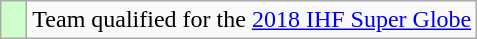<table class="wikitable" style="text-align: center;">
<tr>
<td width=10px bgcolor=#ccffcc></td>
<td>Team qualified for the <a href='#'>2018 IHF Super Globe</a></td>
</tr>
</table>
